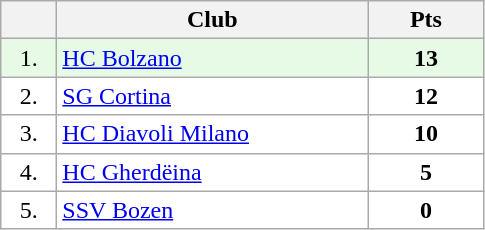<table class="wikitable">
<tr>
<th width="30"></th>
<th width="200">Club</th>
<th width="70">Pts</th>
</tr>
<tr bgcolor="#e6fae6" align="center">
<td>1.</td>
<td align="left"><a href='#'>HC Bolzano</a></td>
<td><strong>13</strong></td>
</tr>
<tr bgcolor="#FFFFFF" align="center">
<td>2.</td>
<td align="left"><a href='#'>SG Cortina</a></td>
<td><strong>12</strong></td>
</tr>
<tr bgcolor="#FFFFFF" align="center">
<td>3.</td>
<td align="left"><a href='#'>HC Diavoli Milano</a></td>
<td><strong>10</strong></td>
</tr>
<tr bgcolor="#FFFFFF" align="center">
<td>4.</td>
<td align="left"><a href='#'>HC Gherdëina</a></td>
<td><strong>5</strong></td>
</tr>
<tr bgcolor="#FFFFFF" align="center">
<td>5.</td>
<td align="left"><a href='#'>SSV Bozen</a></td>
<td><strong>0</strong></td>
</tr>
</table>
